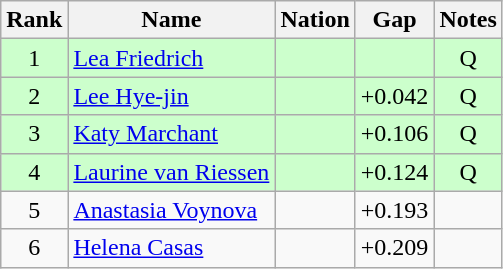<table class="wikitable sortable" style="text-align:center">
<tr>
<th>Rank</th>
<th>Name</th>
<th>Nation</th>
<th>Gap</th>
<th>Notes</th>
</tr>
<tr bgcolor=ccffcc>
<td>1</td>
<td align=left><a href='#'>Lea Friedrich</a></td>
<td align=left></td>
<td></td>
<td>Q</td>
</tr>
<tr bgcolor=ccffcc>
<td>2</td>
<td align=left><a href='#'>Lee Hye-jin</a></td>
<td align=left></td>
<td>+0.042</td>
<td>Q</td>
</tr>
<tr bgcolor=ccffcc>
<td>3</td>
<td align=left><a href='#'>Katy Marchant</a></td>
<td align=left></td>
<td>+0.106</td>
<td>Q</td>
</tr>
<tr bgcolor=ccffcc>
<td>4</td>
<td align=left><a href='#'>Laurine van Riessen</a></td>
<td align=left></td>
<td>+0.124</td>
<td>Q</td>
</tr>
<tr>
<td>5</td>
<td align=left><a href='#'>Anastasia Voynova</a></td>
<td align=left></td>
<td>+0.193</td>
<td></td>
</tr>
<tr>
<td>6</td>
<td align=left><a href='#'>Helena Casas</a></td>
<td align=left></td>
<td>+0.209</td>
<td></td>
</tr>
</table>
